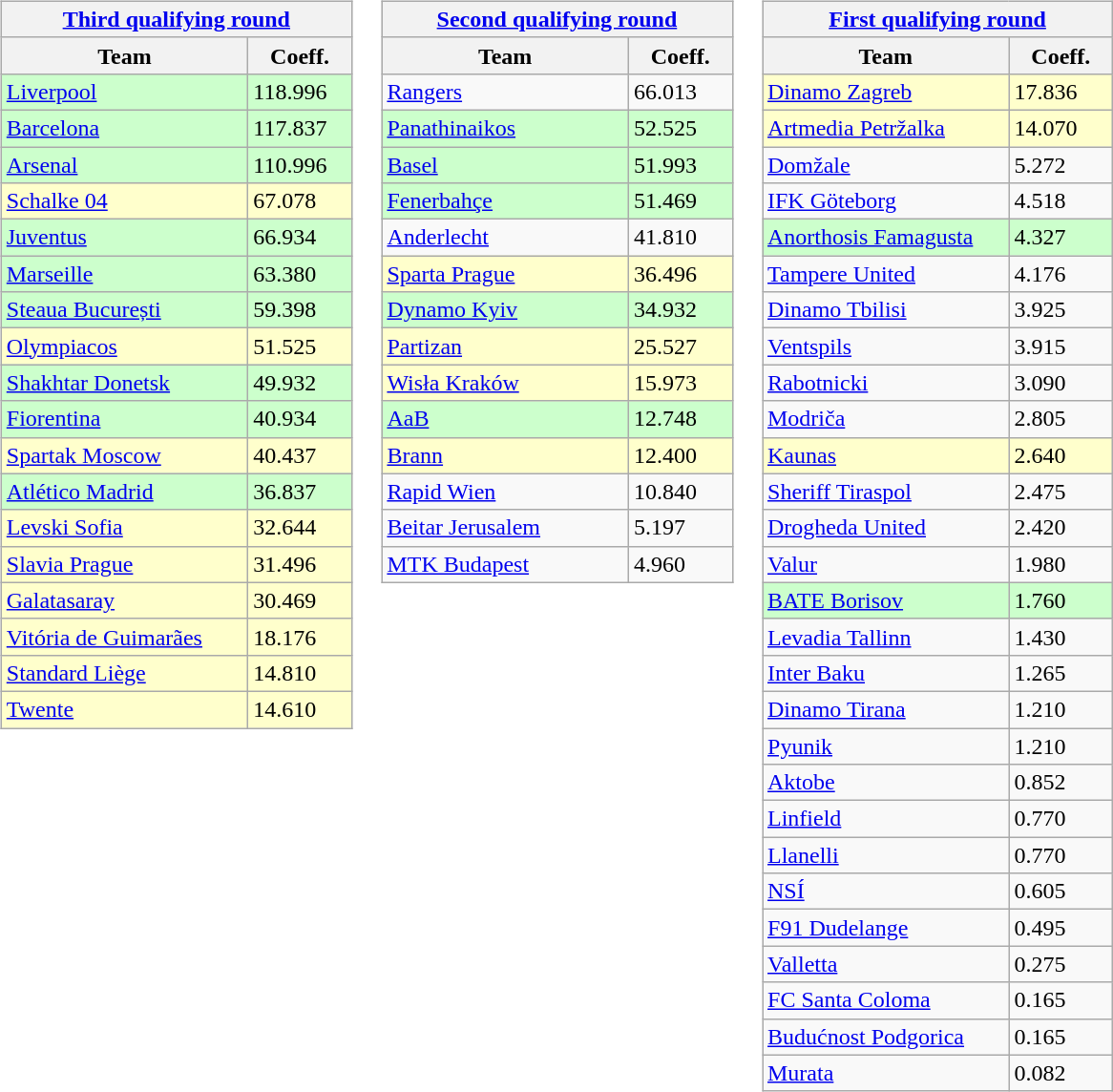<table>
<tr valign=top>
<td><br><table class="wikitable">
<tr>
<th colspan=2><a href='#'>Third qualifying round</a></th>
</tr>
<tr>
<th width=165>Team</th>
<th width=65>Coeff.</th>
</tr>
<tr bgcolor=#ccffcc>
<td> <a href='#'>Liverpool</a></td>
<td>118.996</td>
</tr>
<tr bgcolor=#ccffcc>
<td> <a href='#'>Barcelona</a></td>
<td>117.837</td>
</tr>
<tr bgcolor=#ccffcc>
<td> <a href='#'>Arsenal</a></td>
<td>110.996</td>
</tr>
<tr bgcolor=#ffffcc>
<td> <a href='#'>Schalke 04</a></td>
<td>67.078</td>
</tr>
<tr bgcolor=#ccffcc>
<td> <a href='#'>Juventus</a></td>
<td>66.934</td>
</tr>
<tr bgcolor=#ccffcc>
<td> <a href='#'>Marseille</a></td>
<td>63.380</td>
</tr>
<tr bgcolor=#ccffcc>
<td> <a href='#'>Steaua București</a></td>
<td>59.398</td>
</tr>
<tr bgcolor=#ffffcc>
<td> <a href='#'>Olympiacos</a></td>
<td>51.525</td>
</tr>
<tr bgcolor=#ccffcc>
<td> <a href='#'>Shakhtar Donetsk</a></td>
<td>49.932</td>
</tr>
<tr bgcolor=#ccffcc>
<td> <a href='#'>Fiorentina</a></td>
<td>40.934</td>
</tr>
<tr bgcolor=#ffffcc>
<td> <a href='#'>Spartak Moscow</a></td>
<td>40.437</td>
</tr>
<tr bgcolor=#ccffcc>
<td> <a href='#'>Atlético Madrid</a></td>
<td>36.837</td>
</tr>
<tr bgcolor=#ffffcc>
<td> <a href='#'>Levski Sofia</a></td>
<td>32.644</td>
</tr>
<tr bgcolor=#ffffcc>
<td> <a href='#'>Slavia Prague</a></td>
<td>31.496</td>
</tr>
<tr bgcolor=#ffffcc>
<td> <a href='#'>Galatasaray</a></td>
<td>30.469</td>
</tr>
<tr bgcolor=#ffffcc>
<td> <a href='#'>Vitória de Guimarães</a></td>
<td>18.176</td>
</tr>
<tr bgcolor=#ffffcc>
<td> <a href='#'>Standard Liège</a></td>
<td>14.810</td>
</tr>
<tr bgcolor=#ffffcc>
<td> <a href='#'>Twente</a></td>
<td>14.610</td>
</tr>
</table>
</td>
<td><br><table class="wikitable">
<tr>
<th colspan=2><a href='#'>Second qualifying round</a></th>
</tr>
<tr>
<th width=165>Team</th>
<th width=65>Coeff.</th>
</tr>
<tr>
<td> <a href='#'>Rangers</a></td>
<td>66.013</td>
</tr>
<tr bgcolor=#ccffcc>
<td> <a href='#'>Panathinaikos</a></td>
<td>52.525</td>
</tr>
<tr bgcolor=#ccffcc>
<td> <a href='#'>Basel</a></td>
<td>51.993</td>
</tr>
<tr bgcolor=#ccffcc>
<td> <a href='#'>Fenerbahçe</a></td>
<td>51.469</td>
</tr>
<tr>
<td> <a href='#'>Anderlecht</a></td>
<td>41.810</td>
</tr>
<tr bgcolor=#ffffcc>
<td> <a href='#'>Sparta Prague</a></td>
<td>36.496</td>
</tr>
<tr bgcolor=#ccffcc>
<td> <a href='#'>Dynamo Kyiv</a></td>
<td>34.932</td>
</tr>
<tr bgcolor=#ffffcc>
<td> <a href='#'>Partizan</a></td>
<td>25.527</td>
</tr>
<tr bgcolor=#ffffcc>
<td> <a href='#'>Wisła Kraków</a></td>
<td>15.973</td>
</tr>
<tr bgcolor=#ccffcc>
<td> <a href='#'>AaB</a></td>
<td>12.748</td>
</tr>
<tr bgcolor=#ffffcc>
<td> <a href='#'>Brann</a></td>
<td>12.400</td>
</tr>
<tr>
<td> <a href='#'>Rapid Wien</a></td>
<td>10.840</td>
</tr>
<tr>
<td> <a href='#'>Beitar Jerusalem</a></td>
<td>5.197</td>
</tr>
<tr>
<td> <a href='#'>MTK Budapest</a></td>
<td>4.960</td>
</tr>
</table>
</td>
<td><br><table class="wikitable">
<tr>
<th colspan=2><a href='#'>First qualifying round</a></th>
</tr>
<tr>
<th width=165>Team</th>
<th width=65>Coeff.</th>
</tr>
<tr bgcolor=#ffffcc>
<td> <a href='#'>Dinamo Zagreb</a></td>
<td>17.836</td>
</tr>
<tr bgcolor=#ffffcc>
<td> <a href='#'>Artmedia Petržalka</a></td>
<td>14.070</td>
</tr>
<tr>
<td> <a href='#'>Domžale</a></td>
<td>5.272</td>
</tr>
<tr>
<td> <a href='#'>IFK Göteborg</a></td>
<td>4.518</td>
</tr>
<tr bgcolor=#ccffcc>
<td> <a href='#'>Anorthosis Famagusta</a></td>
<td>4.327</td>
</tr>
<tr>
<td> <a href='#'>Tampere United</a></td>
<td>4.176</td>
</tr>
<tr>
<td> <a href='#'>Dinamo Tbilisi</a></td>
<td>3.925</td>
</tr>
<tr>
<td> <a href='#'>Ventspils</a></td>
<td>3.915</td>
</tr>
<tr>
<td> <a href='#'>Rabotnicki</a></td>
<td>3.090</td>
</tr>
<tr>
<td> <a href='#'>Modriča</a></td>
<td>2.805</td>
</tr>
<tr bgcolor=#ffffcc>
<td> <a href='#'>Kaunas</a></td>
<td>2.640</td>
</tr>
<tr>
<td> <a href='#'>Sheriff Tiraspol</a></td>
<td>2.475</td>
</tr>
<tr>
<td> <a href='#'>Drogheda United</a></td>
<td>2.420</td>
</tr>
<tr>
<td> <a href='#'>Valur</a></td>
<td>1.980</td>
</tr>
<tr bgcolor=#ccffcc>
<td> <a href='#'>BATE Borisov</a></td>
<td>1.760</td>
</tr>
<tr>
<td> <a href='#'>Levadia Tallinn</a></td>
<td>1.430</td>
</tr>
<tr>
<td> <a href='#'>Inter Baku</a></td>
<td>1.265</td>
</tr>
<tr>
<td> <a href='#'>Dinamo Tirana</a></td>
<td>1.210</td>
</tr>
<tr>
<td> <a href='#'>Pyunik</a></td>
<td>1.210</td>
</tr>
<tr>
<td> <a href='#'>Aktobe</a></td>
<td>0.852</td>
</tr>
<tr>
<td> <a href='#'>Linfield</a></td>
<td>0.770</td>
</tr>
<tr>
<td> <a href='#'>Llanelli</a></td>
<td>0.770</td>
</tr>
<tr>
<td> <a href='#'>NSÍ</a></td>
<td>0.605</td>
</tr>
<tr>
<td> <a href='#'>F91 Dudelange</a></td>
<td>0.495</td>
</tr>
<tr>
<td> <a href='#'>Valletta</a></td>
<td>0.275</td>
</tr>
<tr>
<td> <a href='#'>FC Santa Coloma</a></td>
<td>0.165</td>
</tr>
<tr>
<td> <a href='#'>Budućnost Podgorica</a></td>
<td>0.165</td>
</tr>
<tr>
<td> <a href='#'>Murata</a></td>
<td>0.082</td>
</tr>
</table>
</td>
</tr>
</table>
